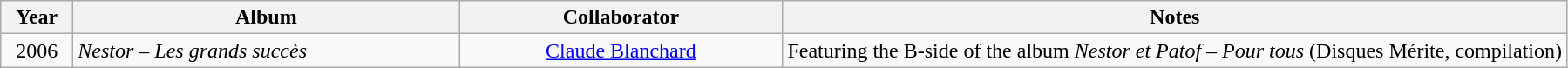<table class="wikitable sortable">
<tr>
<th style="width:3em">Year</th>
<th style="width:18em">Album</th>
<th style="width:15em">Collaborator</th>
<th class="unsortable">Notes</th>
</tr>
<tr>
<td align="center">2006</td>
<td><em>Nestor – Les grands succès</em></td>
<td align="center"><a href='#'>Claude Blanchard</a></td>
<td>Featuring the B-side of the album <em>Nestor et Patof – Pour tous</em> (Disques Mérite, compilation)</td>
</tr>
</table>
